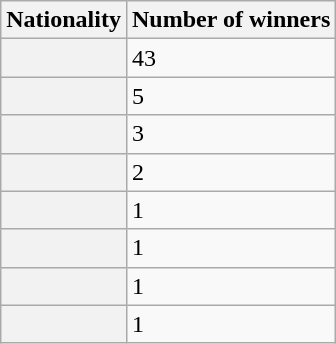<table class="wikitable plainrowheaders">
<tr>
<th scope="col">Nationality</th>
<th scope="col">Number of winners</th>
</tr>
<tr>
<th scope="row"></th>
<td>43</td>
</tr>
<tr>
<th scope="row"></th>
<td>5</td>
</tr>
<tr>
<th scope="row"></th>
<td>3</td>
</tr>
<tr>
<th scope="row"></th>
<td>2</td>
</tr>
<tr>
<th scope="row"></th>
<td>1</td>
</tr>
<tr>
<th scope="row"></th>
<td>1</td>
</tr>
<tr>
<th scope="row"></th>
<td>1</td>
</tr>
<tr>
<th scope="row"></th>
<td>1</td>
</tr>
</table>
